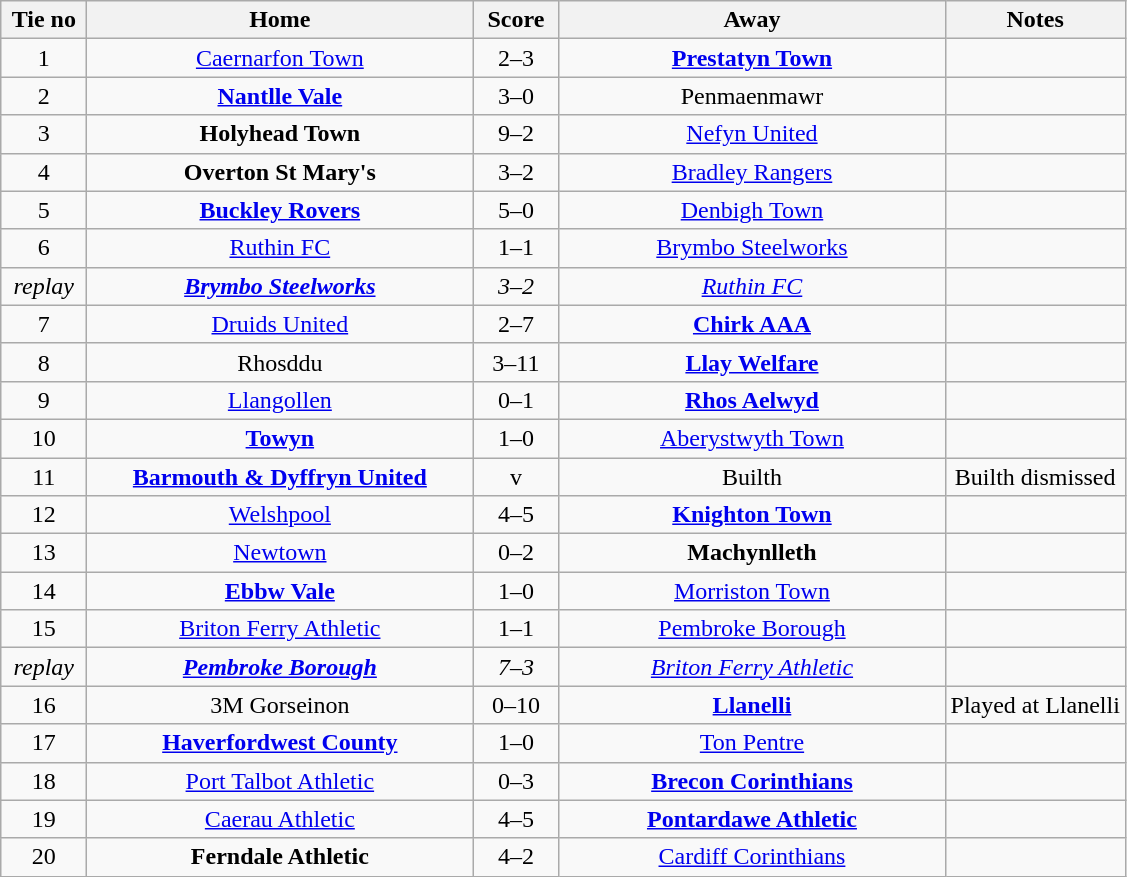<table class="wikitable" style="text-align:center">
<tr>
<th width=50>Tie no</th>
<th width=250>Home</th>
<th width=50>Score</th>
<th width=250>Away</th>
<th>Notes</th>
</tr>
<tr>
<td>1</td>
<td><a href='#'>Caernarfon Town</a></td>
<td>2–3</td>
<td><strong><a href='#'>Prestatyn Town</a></strong></td>
<td></td>
</tr>
<tr>
<td>2</td>
<td><strong><a href='#'>Nantlle Vale</a></strong></td>
<td>3–0</td>
<td>Penmaenmawr</td>
<td></td>
</tr>
<tr>
<td>3</td>
<td><strong>Holyhead Town</strong></td>
<td>9–2</td>
<td><a href='#'>Nefyn United</a></td>
<td></td>
</tr>
<tr>
<td>4</td>
<td><strong>Overton St Mary's</strong></td>
<td>3–2</td>
<td><a href='#'>Bradley Rangers</a></td>
<td></td>
</tr>
<tr>
<td>5</td>
<td><strong><a href='#'>Buckley Rovers</a></strong></td>
<td>5–0</td>
<td><a href='#'>Denbigh Town</a></td>
<td></td>
</tr>
<tr>
<td>6</td>
<td><a href='#'>Ruthin FC</a></td>
<td>1–1</td>
<td><a href='#'>Brymbo Steelworks</a></td>
<td></td>
</tr>
<tr>
<td><em>replay</em></td>
<td><strong><em><a href='#'>Brymbo Steelworks</a></em></strong></td>
<td><em>3–2</em></td>
<td><em><a href='#'>Ruthin FC</a></em></td>
<td></td>
</tr>
<tr>
<td>7</td>
<td><a href='#'>Druids United</a></td>
<td>2–7</td>
<td><strong><a href='#'>Chirk AAA</a></strong></td>
<td></td>
</tr>
<tr>
<td>8</td>
<td>Rhosddu</td>
<td>3–11</td>
<td><strong><a href='#'>Llay Welfare</a></strong></td>
<td></td>
</tr>
<tr>
<td>9</td>
<td><a href='#'>Llangollen</a></td>
<td>0–1</td>
<td><strong><a href='#'>Rhos Aelwyd</a></strong></td>
<td></td>
</tr>
<tr>
<td>10</td>
<td><strong><a href='#'>Towyn</a></strong></td>
<td>1–0</td>
<td><a href='#'>Aberystwyth Town</a></td>
<td></td>
</tr>
<tr>
<td>11</td>
<td><strong><a href='#'>Barmouth & Dyffryn United</a></strong></td>
<td>v</td>
<td>Builth</td>
<td>Builth dismissed</td>
</tr>
<tr>
<td>12</td>
<td><a href='#'>Welshpool</a></td>
<td>4–5</td>
<td><strong><a href='#'>Knighton Town</a></strong></td>
<td></td>
</tr>
<tr>
<td>13</td>
<td><a href='#'>Newtown</a></td>
<td>0–2</td>
<td><strong>Machynlleth</strong></td>
<td></td>
</tr>
<tr>
<td>14</td>
<td><strong><a href='#'>Ebbw Vale</a></strong></td>
<td>1–0</td>
<td><a href='#'>Morriston Town</a></td>
<td></td>
</tr>
<tr>
<td>15</td>
<td><a href='#'>Briton Ferry Athletic</a></td>
<td>1–1</td>
<td><a href='#'>Pembroke Borough</a></td>
<td></td>
</tr>
<tr>
<td><em>replay</em></td>
<td><strong><em><a href='#'>Pembroke Borough</a></em></strong></td>
<td><em>7–3</em></td>
<td><em><a href='#'>Briton Ferry Athletic</a></em></td>
<td></td>
</tr>
<tr>
<td>16</td>
<td>3M Gorseinon</td>
<td>0–10</td>
<td><strong><a href='#'>Llanelli</a></strong></td>
<td>Played at Llanelli</td>
</tr>
<tr>
<td>17</td>
<td><strong><a href='#'>Haverfordwest County</a></strong></td>
<td>1–0</td>
<td><a href='#'>Ton Pentre</a></td>
<td></td>
</tr>
<tr>
<td>18</td>
<td><a href='#'>Port Talbot Athletic</a></td>
<td>0–3</td>
<td><strong><a href='#'>Brecon Corinthians</a></strong></td>
<td></td>
</tr>
<tr>
<td>19</td>
<td><a href='#'>Caerau Athletic</a></td>
<td>4–5</td>
<td><strong><a href='#'>Pontardawe Athletic</a></strong></td>
<td></td>
</tr>
<tr>
<td>20</td>
<td><strong>Ferndale Athletic</strong></td>
<td>4–2</td>
<td><a href='#'>Cardiff Corinthians</a></td>
<td></td>
</tr>
</table>
